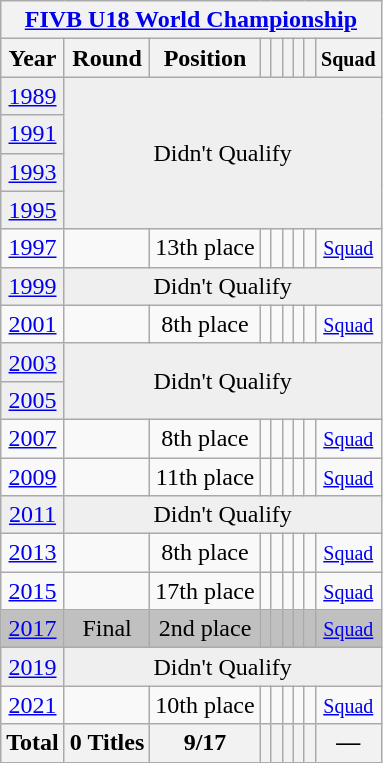<table class="wikitable" style="text-align: center;">
<tr>
<th colspan=9><a href='#'>FIVB U18 World Championship</a></th>
</tr>
<tr>
<th>Year</th>
<th>Round</th>
<th>Position</th>
<th></th>
<th></th>
<th></th>
<th></th>
<th></th>
<th><small>Squad</small></th>
</tr>
<tr bgcolor="efefef">
<td> <a href='#'>1989</a></td>
<td colspan=9 rowspan=4>Didn't Qualify</td>
</tr>
<tr bgcolor="efefef">
<td> <a href='#'>1991</a></td>
</tr>
<tr bgcolor="efefef">
<td> <a href='#'>1993</a></td>
</tr>
<tr bgcolor="efefef">
<td> <a href='#'>1995</a></td>
</tr>
<tr>
<td> <a href='#'>1997</a></td>
<td></td>
<td>13th place</td>
<td></td>
<td></td>
<td></td>
<td></td>
<td></td>
<td><small><a href='#'>Squad</a></small></td>
</tr>
<tr bgcolor="efefef">
<td> <a href='#'>1999</a></td>
<td colspan=9>Didn't Qualify</td>
</tr>
<tr>
<td> <a href='#'>2001</a></td>
<td></td>
<td>8th place</td>
<td></td>
<td></td>
<td></td>
<td></td>
<td></td>
<td><small><a href='#'>Squad</a></small></td>
</tr>
<tr bgcolor="efefef">
<td> <a href='#'>2003</a></td>
<td colspan=9 rowspan=2>Didn't Qualify</td>
</tr>
<tr bgcolor="efefef">
<td> <a href='#'>2005</a></td>
</tr>
<tr>
<td> <a href='#'>2007</a></td>
<td></td>
<td>8th place</td>
<td></td>
<td></td>
<td></td>
<td></td>
<td></td>
<td><small> <a href='#'>Squad</a></small></td>
</tr>
<tr>
<td> <a href='#'>2009</a></td>
<td></td>
<td>11th place</td>
<td></td>
<td></td>
<td></td>
<td></td>
<td></td>
<td><small><a href='#'>Squad</a></small></td>
</tr>
<tr bgcolor="efefef">
<td> <a href='#'>2011</a></td>
<td colspan=9>Didn't Qualify</td>
</tr>
<tr>
<td> <a href='#'>2013</a></td>
<td></td>
<td>8th place</td>
<td></td>
<td></td>
<td></td>
<td></td>
<td></td>
<td><small> <a href='#'>Squad</a></small></td>
</tr>
<tr>
<td> <a href='#'>2015</a></td>
<td></td>
<td>17th place</td>
<td></td>
<td></td>
<td></td>
<td></td>
<td></td>
<td><small><a href='#'>Squad</a></small></td>
</tr>
<tr bgcolor=silver>
<td> <a href='#'>2017</a></td>
<td>Final</td>
<td>2nd place</td>
<td></td>
<td></td>
<td></td>
<td></td>
<td></td>
<td><small><a href='#'>Squad</a></small></td>
</tr>
<tr bgcolor="efefef">
<td> <a href='#'>2019</a></td>
<td colspan=9>Didn't Qualify</td>
</tr>
<tr>
<td> <a href='#'>2021</a></td>
<td></td>
<td>10th place</td>
<td></td>
<td></td>
<td></td>
<td></td>
<td></td>
<td><small><a href='#'>Squad</a></small></td>
</tr>
<tr>
<th>Total</th>
<th>0 Titles</th>
<th>9/17</th>
<th></th>
<th></th>
<th></th>
<th></th>
<th></th>
<th>—</th>
</tr>
</table>
